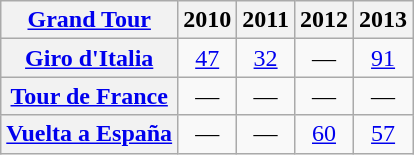<table class="wikitable plainrowheaders">
<tr>
<th scope="col"><a href='#'>Grand Tour</a></th>
<th scope="col">2010</th>
<th scope="col">2011</th>
<th scope="col">2012</th>
<th scope="col">2013</th>
</tr>
<tr style="text-align:center;">
<th scope="row"> <a href='#'>Giro d'Italia</a></th>
<td><a href='#'>47</a></td>
<td><a href='#'>32</a></td>
<td>—</td>
<td><a href='#'>91</a></td>
</tr>
<tr style="text-align:center;">
<th scope="row"> <a href='#'>Tour de France</a></th>
<td>—</td>
<td>—</td>
<td>—</td>
<td>—</td>
</tr>
<tr style="text-align:center;">
<th scope="row"> <a href='#'>Vuelta a España</a></th>
<td>—</td>
<td>—</td>
<td><a href='#'>60</a></td>
<td><a href='#'>57</a></td>
</tr>
</table>
